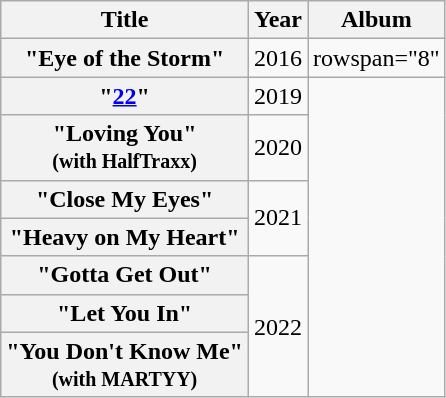<table class="wikitable plainrowheaders" style="text-align:center;">
<tr>
<th scope="col">Title</th>
<th scope="col">Year</th>
<th scope="col">Album</th>
</tr>
<tr>
<th scope="row">"Eye of the Storm"</th>
<td>2016</td>
<td>rowspan="8" </td>
</tr>
<tr>
<th scope="row">"<a href='#'>22</a>"</th>
<td>2019</td>
</tr>
<tr>
<th scope="row">"Loving You"<br><small>(with HalfTraxx)</small></th>
<td>2020</td>
</tr>
<tr>
<th scope="row">"Close My Eyes"</th>
<td rowspan="2">2021</td>
</tr>
<tr>
<th scope="row">"Heavy on My Heart"</th>
</tr>
<tr>
<th scope="row">"Gotta Get Out"</th>
<td rowspan="3">2022</td>
</tr>
<tr>
<th scope="row">"Let You In"</th>
</tr>
<tr>
<th scope="row">"You Don't Know Me"<br><small>(with MARTYY)</small></th>
</tr>
</table>
